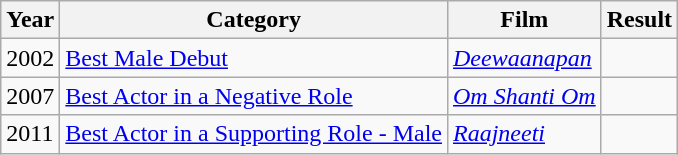<table class="wikitable">
<tr>
<th>Year</th>
<th>Category</th>
<th>Film</th>
<th>Result</th>
</tr>
<tr>
<td>2002</td>
<td><a href='#'>Best Male Debut</a></td>
<td><em><a href='#'>Deewaanapan</a></em></td>
<td></td>
</tr>
<tr>
<td>2007</td>
<td><a href='#'>Best Actor in a Negative Role</a></td>
<td><em><a href='#'>Om Shanti Om</a></em></td>
<td></td>
</tr>
<tr>
<td>2011</td>
<td><a href='#'>Best Actor in a Supporting Role - Male</a></td>
<td><em><a href='#'>Raajneeti</a></em></td>
<td></td>
</tr>
</table>
